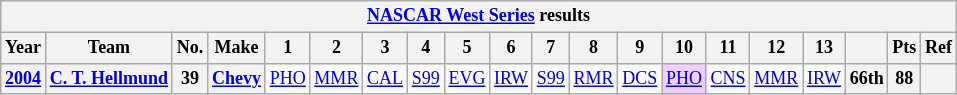<table class="wikitable" style="text-align:center; font-size:75%">
<tr>
<th colspan=23><a href='#'>NASCAR West Series</a> results</th>
</tr>
<tr>
<th>Year</th>
<th>Team</th>
<th>No.</th>
<th>Make</th>
<th>1</th>
<th>2</th>
<th>3</th>
<th>4</th>
<th>5</th>
<th>6</th>
<th>7</th>
<th>8</th>
<th>9</th>
<th>10</th>
<th>11</th>
<th>12</th>
<th>13</th>
<th></th>
<th>Pts</th>
<th>Ref</th>
</tr>
<tr>
<th><a href='#'>2004</a></th>
<th><a href='#'>C. T. Hellmund</a></th>
<th>39</th>
<th><a href='#'>Chevy</a></th>
<td><a href='#'>PHO</a></td>
<td><a href='#'>MMR</a></td>
<td><a href='#'>CAL</a></td>
<td><a href='#'>S99</a></td>
<td><a href='#'>EVG</a></td>
<td><a href='#'>IRW</a></td>
<td><a href='#'>S99</a></td>
<td><a href='#'>RMR</a></td>
<td><a href='#'>DCS</a></td>
<td style="background:#EFCFFF;"><a href='#'>PHO</a><br></td>
<td><a href='#'>CNS</a></td>
<td><a href='#'>MMR</a></td>
<td><a href='#'>IRW</a></td>
<th>66th</th>
<th>88</th>
<th></th>
</tr>
</table>
